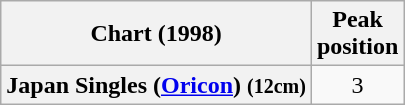<table class="wikitable plainrowheaders" style="text-align:center">
<tr>
<th scope="col">Chart (1998)</th>
<th scope="col">Peak<br>position</th>
</tr>
<tr>
<th scope="row">Japan Singles (<a href='#'>Oricon</a>) <small>(12cm)</small></th>
<td>3</td>
</tr>
</table>
